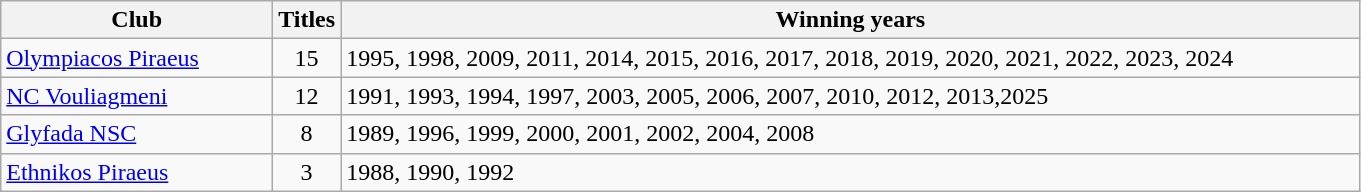<table class="wikitable">
<tr>
<th width=20%>Club</th>
<th width=5%>Titles</th>
<th width=75%>Winning years</th>
</tr>
<tr>
<td><a href='#'>Olympiacos Piraeus</a></td>
<td style="text-align:center">15</td>
<td>1995, 1998, 2009, 2011, 2014, 2015, 2016, 2017, 2018, 2019, 2020, 2021, 2022, 2023, 2024</td>
</tr>
<tr>
<td><a href='#'>NC Vouliagmeni</a></td>
<td style="text-align:center">12</td>
<td>1991, 1993, 1994, 1997, 2003, 2005, 2006, 2007, 2010, 2012, 2013,2025</td>
</tr>
<tr>
<td><a href='#'>Glyfada NSC</a></td>
<td style="text-align:center">8</td>
<td>1989, 1996, 1999, 2000, 2001, 2002, 2004, 2008</td>
</tr>
<tr>
<td><a href='#'>Ethnikos Piraeus</a></td>
<td style="text-align:center">3</td>
<td>1988, 1990, 1992</td>
</tr>
</table>
